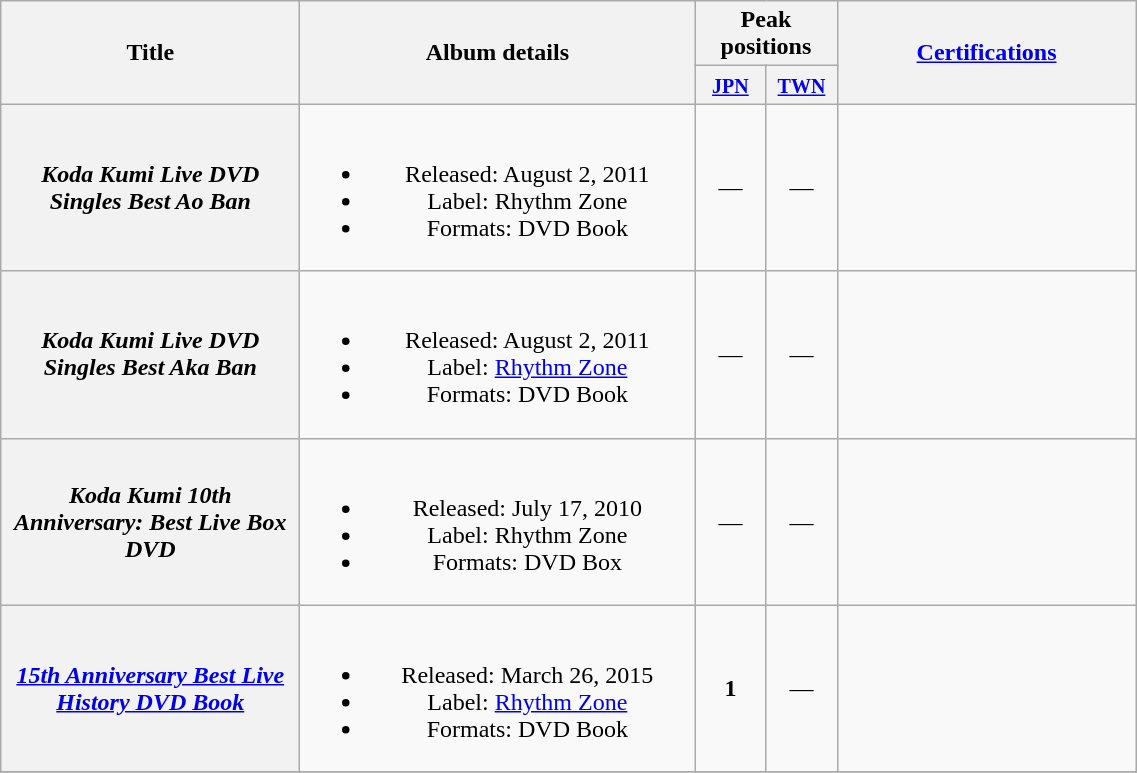<table class="wikitable plainrowheaders" style="text-align:center;">
<tr>
<th style="width:12em;" rowspan="2">Title</th>
<th style="width:16em;" rowspan="2">Album details</th>
<th colspan="2">Peak positions</th>
<th style="width:12em;" rowspan="2"><a href='#'>Certifications</a></th>
</tr>
<tr>
<th style="width:2.5em;"><small><a href='#'>JPN</a></small><br></th>
<th style="width:2.5em;"><small><a href='#'>TWN</a></small><br></th>
</tr>
<tr>
<th scope="row"><em>Koda Kumi Live DVD Singles Best Ao Ban</em></th>
<td><br><ul><li>Released: August 2, 2011</li><li>Label: Rhythm Zone</li><li>Formats: DVD Book</li></ul></td>
<td>—</td>
<td>—</td>
<td align="left"></td>
</tr>
<tr>
<th scope="row"><em>Koda Kumi Live DVD Singles Best Aka Ban</em></th>
<td><br><ul><li>Released: August 2, 2011</li><li>Label: <a href='#'>Rhythm Zone</a></li><li>Formats: DVD Book</li></ul></td>
<td>—</td>
<td>—</td>
<td align="left"></td>
</tr>
<tr>
<th scope="row"><em>Koda Kumi 10th Anniversary: Best Live Box DVD</em></th>
<td><br><ul><li>Released: July 17, 2010</li><li>Label: Rhythm Zone</li><li>Formats: DVD Box</li></ul></td>
<td>—</td>
<td>—</td>
<td align="left"></td>
</tr>
<tr>
<th scope="row"><em><a href='#'>15th Anniversary Best Live History DVD Book</a></em></th>
<td><br><ul><li>Released: March 26, 2015</li><li>Label: <a href='#'>Rhythm Zone</a></li><li>Formats: DVD Book</li></ul></td>
<td><strong>1</strong></td>
<td>—</td>
<td align="left"></td>
</tr>
<tr>
</tr>
</table>
